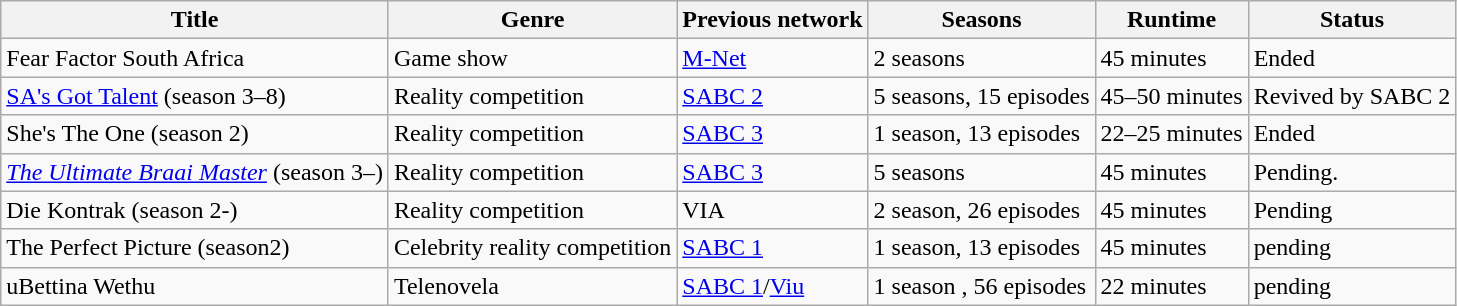<table class="wikitable">
<tr>
<th>Title</th>
<th>Genre</th>
<th>Previous network</th>
<th>Seasons</th>
<th>Runtime</th>
<th>Status</th>
</tr>
<tr>
<td>Fear Factor South Africa</td>
<td>Game show</td>
<td><a href='#'>M-Net</a></td>
<td>2 seasons</td>
<td>45 minutes</td>
<td>Ended</td>
</tr>
<tr>
<td><a href='#'>SA's Got Talent</a> (season 3–8)</td>
<td>Reality competition</td>
<td><a href='#'>SABC 2</a></td>
<td>5 seasons,  15 episodes</td>
<td>45–50 minutes</td>
<td>Revived by SABC 2</td>
</tr>
<tr>
<td>She's The One (season 2)</td>
<td>Reality competition</td>
<td><a href='#'>SABC 3</a></td>
<td>1 season, 13 episodes</td>
<td>22–25 minutes</td>
<td>Ended</td>
</tr>
<tr>
<td><em><a href='#'>The Ultimate Braai Master</a></em> (season 3–)</td>
<td>Reality competition</td>
<td><a href='#'>SABC 3</a></td>
<td>5 seasons</td>
<td>45 minutes</td>
<td>Pending.</td>
</tr>
<tr>
<td>Die Kontrak (season 2-)</td>
<td>Reality competition</td>
<td>VIA</td>
<td>2 season, 26 episodes</td>
<td>45 minutes</td>
<td>Pending</td>
</tr>
<tr>
<td>The Perfect Picture (season2)</td>
<td>Celebrity reality competition</td>
<td><a href='#'>SABC 1</a></td>
<td>1 season, 13 episodes</td>
<td>45 minutes</td>
<td>pending</td>
</tr>
<tr>
<td>uBettina Wethu</td>
<td>Telenovela</td>
<td><a href='#'>SABC 1</a>/<a href='#'>Viu</a></td>
<td>1 season , 56 episodes</td>
<td>22 minutes</td>
<td>pending</td>
</tr>
</table>
